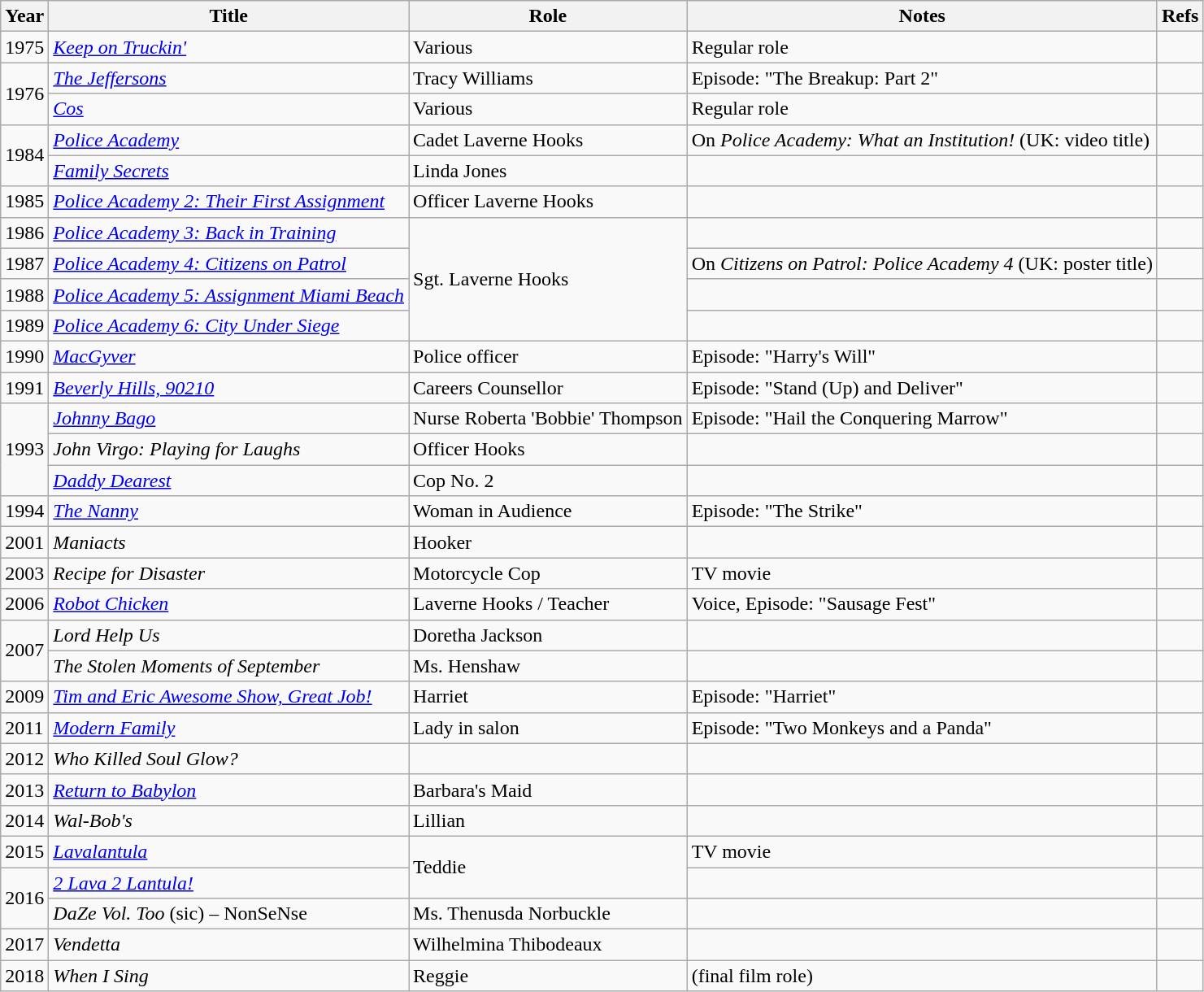<table class="wikitable plainrowheaders sortable">
<tr>
<th>Year</th>
<th>Title</th>
<th>Role</th>
<th>Notes</th>
<th>Refs</th>
</tr>
<tr>
<td>1975</td>
<td><em><a href='#'>Keep on Truckin'</a></em></td>
<td>Various</td>
<td>Regular role</td>
<td></td>
</tr>
<tr>
<td rowspan="2">1976</td>
<td><em><a href='#'>The Jeffersons</a></em></td>
<td>Tracy Williams</td>
<td>Episode: "The Breakup: Part 2"</td>
<td></td>
</tr>
<tr>
<td><em><a href='#'>Cos</a></em></td>
<td>Various</td>
<td>Regular role</td>
<td></td>
</tr>
<tr>
<td rowspan="2">1984</td>
<td><em><a href='#'>Police Academy</a></em></td>
<td>Cadet Laverne Hooks</td>
<td>On <em>Police Academy: What an Institution!</em> (UK: video title)</td>
<td></td>
</tr>
<tr>
<td><em><a href='#'>Family Secrets</a></em></td>
<td>Linda Jones</td>
<td></td>
<td></td>
</tr>
<tr>
<td>1985</td>
<td><em><a href='#'>Police Academy 2: Their First Assignment</a></em></td>
<td>Officer Laverne Hooks</td>
<td></td>
<td></td>
</tr>
<tr>
<td>1986</td>
<td><em><a href='#'>Police Academy 3: Back in Training</a></em></td>
<td rowspan="4">Sgt. Laverne Hooks</td>
<td></td>
<td></td>
</tr>
<tr>
<td>1987</td>
<td><em><a href='#'>Police Academy 4: Citizens on Patrol</a></em></td>
<td>On <em>Citizens on Patrol: Police Academy 4</em> (UK: poster title)</td>
<td></td>
</tr>
<tr>
<td>1988</td>
<td><em><a href='#'>Police Academy 5: Assignment Miami Beach</a></em></td>
<td></td>
<td></td>
</tr>
<tr>
<td>1989</td>
<td><em><a href='#'>Police Academy 6: City Under Siege</a></em></td>
<td></td>
<td></td>
</tr>
<tr>
<td>1990</td>
<td><em><a href='#'>MacGyver</a></em></td>
<td>Police officer</td>
<td>Episode: "Harry's Will"</td>
<td></td>
</tr>
<tr>
<td>1991</td>
<td><em><a href='#'>Beverly Hills, 90210</a></em></td>
<td>Careers Counsellor</td>
<td>Episode: "Stand (Up) and Deliver"</td>
<td></td>
</tr>
<tr>
<td rowspan="3">1993</td>
<td><em><a href='#'>Johnny Bago</a></em></td>
<td>Nurse Roberta 'Bobbie' Thompson</td>
<td>Episode: "Hail the Conquering Marrow"</td>
<td></td>
</tr>
<tr>
<td><em>John Virgo: Playing for Laughs</em></td>
<td>Officer Hooks</td>
<td></td>
<td></td>
</tr>
<tr>
<td><em><a href='#'>Daddy Dearest</a></em></td>
<td>Cop No. 2</td>
<td></td>
<td></td>
</tr>
<tr>
<td>1994</td>
<td><em><a href='#'>The Nanny</a></em></td>
<td>Woman in Audience</td>
<td>Episode: "The Strike"</td>
<td></td>
</tr>
<tr>
<td>2001</td>
<td><em>Maniacts</em></td>
<td>Hooker</td>
<td></td>
<td></td>
</tr>
<tr>
<td>2003</td>
<td><em>Recipe for Disaster</em></td>
<td>Motorcycle Cop</td>
<td>TV movie</td>
<td></td>
</tr>
<tr>
<td>2006</td>
<td><em><a href='#'>Robot Chicken</a></em></td>
<td>Laverne Hooks / Teacher</td>
<td>Voice, Episode: "Sausage Fest"</td>
<td></td>
</tr>
<tr>
<td rowspan="2">2007</td>
<td><em>Lord Help Us</em></td>
<td>Doretha Jackson</td>
<td></td>
<td></td>
</tr>
<tr>
<td><em>The Stolen Moments of September</em></td>
<td>Ms. Henshaw</td>
<td></td>
<td></td>
</tr>
<tr>
<td>2009</td>
<td><em><a href='#'>Tim and Eric Awesome Show, Great Job!</a></em></td>
<td>Harriet</td>
<td>Episode: "Harriet"</td>
<td></td>
</tr>
<tr>
<td>2011</td>
<td><em><a href='#'>Modern Family</a></em></td>
<td>Lady in salon</td>
<td>Episode: "Two Monkeys and a Panda"</td>
<td></td>
</tr>
<tr>
<td>2012</td>
<td><em>Who Killed Soul Glow?</em></td>
<td></td>
<td></td>
<td></td>
</tr>
<tr>
<td>2013</td>
<td><em><a href='#'>Return to Babylon</a></em></td>
<td>Barbara's Maid</td>
<td></td>
<td></td>
</tr>
<tr>
<td>2014</td>
<td><em>Wal-Bob's</em></td>
<td>Lillian</td>
<td></td>
<td></td>
</tr>
<tr>
<td>2015</td>
<td><em><a href='#'>Lavalantula</a></em></td>
<td rowspan="2">Teddie</td>
<td>TV movie</td>
<td></td>
</tr>
<tr>
<td rowspan="2">2016</td>
<td><em><a href='#'>2 Lava 2 Lantula!</a></em></td>
<td></td>
<td></td>
</tr>
<tr>
<td><em>DaZe Vol. Too</em> (sic) – NonSeNse</td>
<td>Ms. Thenusda Norbuckle</td>
<td></td>
<td></td>
</tr>
<tr>
<td>2017</td>
<td><em>Vendetta</em></td>
<td>Wilhelmina Thibodeaux</td>
<td></td>
<td></td>
</tr>
<tr>
<td>2018</td>
<td><em>When I Sing</em></td>
<td>Reggie</td>
<td>(final film role)</td>
<td></td>
</tr>
</table>
